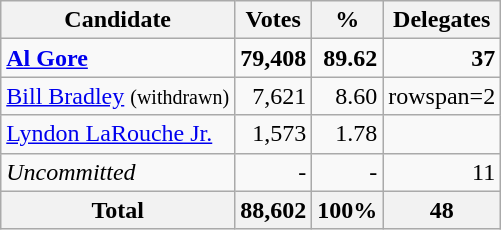<table class="wikitable sortable" style="text-align:right;">
<tr>
<th>Candidate</th>
<th>Votes</th>
<th>%</th>
<th>Delegates</th>
</tr>
<tr>
<td style="text-align:left;" data-sort-value="Gore, Al"><strong><a href='#'>Al Gore</a></strong></td>
<td><strong>79,408</strong></td>
<td><strong>89.62</strong></td>
<td><strong>37</strong></td>
</tr>
<tr>
<td style="text-align:left;" data-sort-value="Bradley, Bill"><a href='#'>Bill Bradley</a> <small>(withdrawn)</small></td>
<td>7,621</td>
<td>8.60</td>
<td>rowspan=2 </td>
</tr>
<tr>
<td style="text-align:left;" data-sort-value="LaRouche Jr., Lyndon"><a href='#'>Lyndon LaRouche Jr.</a></td>
<td>1,573</td>
<td>1.78</td>
</tr>
<tr>
<td style="text-align:left;" data-sort-value="ZZZ"><em>Uncommitted</em></td>
<td>-</td>
<td>-</td>
<td>11</td>
</tr>
<tr>
<th>Total</th>
<th>88,602</th>
<th>100%</th>
<th>48</th>
</tr>
</table>
